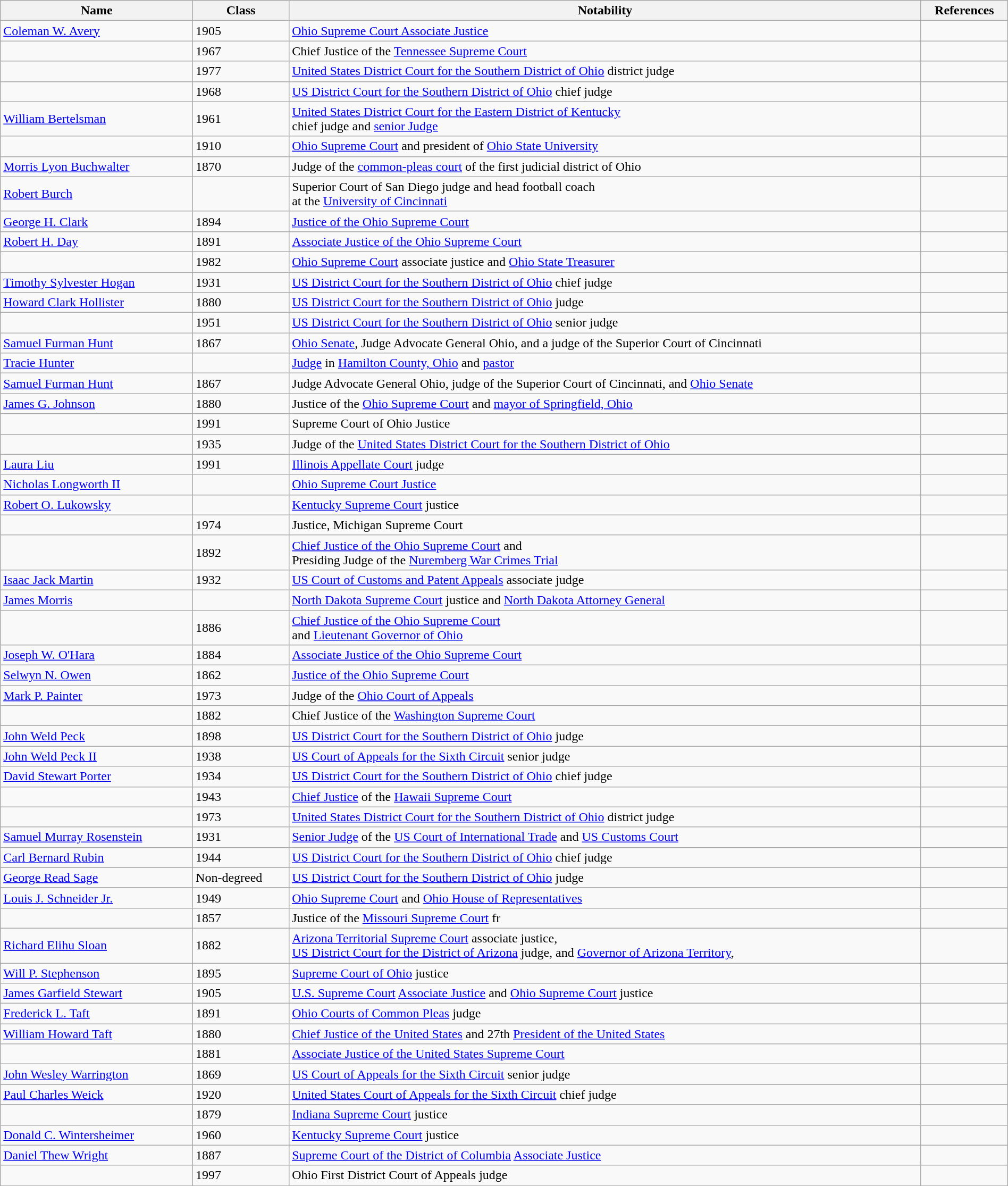<table class="wikitable sortable" " style="width:100%;">
<tr>
<th>Name</th>
<th>Class</th>
<th>Notability</th>
<th>References</th>
</tr>
<tr>
<td><a href='#'>Coleman W. Avery</a></td>
<td>1905</td>
<td><a href='#'>Ohio Supreme Court Associate Justice</a></td>
<td></td>
</tr>
<tr>
<td></td>
<td>1967</td>
<td>Chief Justice of the <a href='#'>Tennessee Supreme Court</a></td>
<td></td>
</tr>
<tr>
<td></td>
<td>1977</td>
<td><a href='#'>United States District Court for the Southern District of Ohio</a> district judge</td>
<td></td>
</tr>
<tr>
<td></td>
<td>1968</td>
<td><a href='#'>US District Court for the Southern District of Ohio</a> chief judge</td>
<td></td>
</tr>
<tr>
<td><a href='#'>William Bertelsman</a></td>
<td>1961</td>
<td><a href='#'>United States District Court for the Eastern District of Kentucky</a><br>chief judge and <a href='#'>senior Judge</a></td>
<td></td>
</tr>
<tr>
<td></td>
<td>1910</td>
<td><a href='#'>Ohio Supreme Court</a> and president of <a href='#'>Ohio State University</a></td>
<td></td>
</tr>
<tr>
<td><a href='#'>Morris Lyon Buchwalter</a></td>
<td>1870</td>
<td>Judge of the <a href='#'>common-pleas court</a> of the first judicial district of Ohio</td>
<td></td>
</tr>
<tr>
<td><a href='#'>Robert Burch</a></td>
<td></td>
<td>Superior Court of San Diego judge and head football coach<br>at the <a href='#'>University of Cincinnati</a></td>
<td></td>
</tr>
<tr>
<td><a href='#'>George H. Clark</a></td>
<td>1894</td>
<td><a href='#'>Justice of the Ohio Supreme Court</a></td>
<td></td>
</tr>
<tr>
<td><a href='#'>Robert H. Day</a></td>
<td>1891</td>
<td><a href='#'>Associate Justice of the Ohio Supreme Court</a></td>
<td></td>
</tr>
<tr>
<td></td>
<td>1982</td>
<td><a href='#'>Ohio Supreme Court</a> associate justice and <a href='#'>Ohio State Treasurer</a></td>
<td></td>
</tr>
<tr>
<td><a href='#'>Timothy Sylvester Hogan</a></td>
<td>1931</td>
<td><a href='#'>US District Court for the Southern District of Ohio</a> chief judge</td>
<td></td>
</tr>
<tr>
<td><a href='#'>Howard Clark Hollister</a></td>
<td>1880</td>
<td><a href='#'>US District Court for the Southern District of Ohio</a> judge</td>
<td></td>
</tr>
<tr>
<td></td>
<td>1951</td>
<td><a href='#'>US District Court for the Southern District of Ohio</a> senior judge</td>
<td></td>
</tr>
<tr>
<td><a href='#'>Samuel Furman Hunt</a></td>
<td>1867</td>
<td><a href='#'>Ohio Senate</a>, Judge Advocate General Ohio, and a judge of the Superior Court of Cincinnati</td>
<td></td>
</tr>
<tr>
<td><a href='#'>Tracie Hunter</a></td>
<td></td>
<td><a href='#'>Judge</a> in <a href='#'>Hamilton County, Ohio</a> and <a href='#'>pastor</a></td>
<td></td>
</tr>
<tr>
<td><a href='#'>Samuel Furman Hunt</a></td>
<td>1867</td>
<td>Judge Advocate General Ohio, judge of the Superior Court of Cincinnati, and <a href='#'>Ohio Senate</a></td>
<td></td>
</tr>
<tr>
<td><a href='#'>James G. Johnson</a></td>
<td>1880</td>
<td>Justice of the <a href='#'>Ohio Supreme Court</a> and <a href='#'>mayor of Springfield, Ohio</a></td>
<td></td>
</tr>
<tr>
<td></td>
<td>1991</td>
<td>Supreme Court of Ohio Justice</td>
<td></td>
</tr>
<tr>
<td></td>
<td>1935</td>
<td>Judge of the <a href='#'>United States District Court for the Southern District of Ohio</a></td>
<td></td>
</tr>
<tr>
<td><a href='#'>Laura Liu</a></td>
<td>1991</td>
<td><a href='#'>Illinois Appellate Court</a> judge</td>
<td></td>
</tr>
<tr>
<td><a href='#'>Nicholas Longworth II</a></td>
<td></td>
<td><a href='#'>Ohio Supreme Court Justice</a></td>
<td></td>
</tr>
<tr>
<td><a href='#'>Robert O. Lukowsky</a></td>
<td></td>
<td><a href='#'>Kentucky Supreme Court</a> justice</td>
<td></td>
</tr>
<tr>
<td></td>
<td>1974</td>
<td>Justice, Michigan Supreme Court</td>
<td></td>
</tr>
<tr>
<td></td>
<td>1892</td>
<td><a href='#'>Chief Justice of the Ohio Supreme Court</a> and<br>Presiding Judge of the <a href='#'>Nuremberg War Crimes Trial</a></td>
<td></td>
</tr>
<tr>
<td><a href='#'>Isaac Jack Martin</a></td>
<td>1932</td>
<td><a href='#'>US Court of Customs and Patent Appeals</a> associate judge</td>
<td></td>
</tr>
<tr>
<td><a href='#'>James Morris</a></td>
<td></td>
<td><a href='#'>North Dakota Supreme Court</a> justice and <a href='#'>North Dakota Attorney General</a></td>
<td></td>
</tr>
<tr>
<td></td>
<td>1886</td>
<td><a href='#'>Chief Justice of the Ohio Supreme Court</a><br>and <a href='#'>Lieutenant Governor of Ohio</a></td>
<td></td>
</tr>
<tr>
<td><a href='#'>Joseph W. O'Hara</a></td>
<td>1884</td>
<td><a href='#'>Associate Justice of the Ohio Supreme Court</a></td>
<td></td>
</tr>
<tr>
<td><a href='#'>Selwyn N. Owen</a></td>
<td>1862</td>
<td><a href='#'>Justice of the Ohio Supreme Court</a></td>
<td></td>
</tr>
<tr>
<td><a href='#'>Mark P. Painter</a></td>
<td>1973</td>
<td>Judge of the <a href='#'>Ohio Court of Appeals</a></td>
<td></td>
</tr>
<tr>
<td></td>
<td>1882</td>
<td>Chief Justice of the <a href='#'>Washington Supreme Court</a></td>
<td></td>
</tr>
<tr>
<td><a href='#'>John Weld Peck</a></td>
<td>1898</td>
<td><a href='#'>US District Court for the Southern District of Ohio</a> judge</td>
<td></td>
</tr>
<tr>
<td><a href='#'>John Weld Peck II</a></td>
<td>1938</td>
<td><a href='#'>US Court of Appeals for the Sixth Circuit</a> senior judge</td>
<td></td>
</tr>
<tr>
<td><a href='#'>David Stewart Porter</a></td>
<td>1934</td>
<td><a href='#'>US District Court for the Southern District of Ohio</a> chief judge</td>
<td></td>
</tr>
<tr>
<td></td>
<td>1943</td>
<td><a href='#'>Chief Justice</a> of the <a href='#'>Hawaii Supreme Court</a></td>
<td></td>
</tr>
<tr>
<td></td>
<td>1973</td>
<td><a href='#'>United States District Court for the Southern District of Ohio</a> district judge</td>
<td></td>
</tr>
<tr>
<td><a href='#'>Samuel Murray Rosenstein</a></td>
<td>1931</td>
<td><a href='#'>Senior Judge</a> of the <a href='#'>US Court of International Trade</a> and <a href='#'>US Customs Court</a></td>
<td></td>
</tr>
<tr>
<td><a href='#'>Carl Bernard Rubin</a></td>
<td>1944</td>
<td><a href='#'>US District Court for the Southern District of Ohio</a> chief judge</td>
<td></td>
</tr>
<tr>
<td><a href='#'>George Read Sage</a></td>
<td>Non-degreed</td>
<td><a href='#'>US District Court for the Southern District of Ohio</a> judge</td>
<td></td>
</tr>
<tr>
<td><a href='#'>Louis J. Schneider Jr.</a></td>
<td>1949</td>
<td><a href='#'>Ohio Supreme Court</a> and <a href='#'>Ohio House of Representatives</a></td>
<td></td>
</tr>
<tr>
<td></td>
<td>1857</td>
<td>Justice of the <a href='#'>Missouri Supreme Court</a> fr</td>
<td></td>
</tr>
<tr>
<td><a href='#'>Richard Elihu Sloan</a></td>
<td>1882</td>
<td><a href='#'>Arizona Territorial Supreme Court</a> associate justice,<br><a href='#'>US District Court for the District of Arizona</a> judge, 
and <a href='#'>Governor of Arizona Territory</a>,</td>
<td></td>
</tr>
<tr>
<td><a href='#'>Will P. Stephenson</a></td>
<td>1895</td>
<td><a href='#'>Supreme Court of Ohio</a> justice</td>
<td></td>
</tr>
<tr>
<td><a href='#'>James Garfield Stewart</a></td>
<td>1905</td>
<td><a href='#'>U.S. Supreme Court</a> <a href='#'>Associate Justice</a> and <a href='#'>Ohio Supreme Court</a> justice</td>
<td></td>
</tr>
<tr>
<td><a href='#'>Frederick L. Taft</a></td>
<td>1891</td>
<td><a href='#'>Ohio Courts of Common Pleas</a> judge</td>
<td></td>
</tr>
<tr>
<td><a href='#'>William Howard Taft</a></td>
<td>1880</td>
<td><a href='#'>Chief Justice of the United States</a> and 27th <a href='#'>President of the United States</a></td>
<td></td>
</tr>
<tr>
<td></td>
<td>1881</td>
<td><a href='#'>Associate Justice of the United States Supreme Court</a></td>
<td></td>
</tr>
<tr>
<td><a href='#'>John Wesley Warrington</a></td>
<td>1869</td>
<td><a href='#'>US Court of Appeals for the Sixth Circuit</a> senior judge</td>
<td></td>
</tr>
<tr>
<td><a href='#'>Paul Charles Weick</a></td>
<td>1920</td>
<td><a href='#'>United States Court of Appeals for the Sixth Circuit</a> chief judge</td>
<td></td>
</tr>
<tr>
<td></td>
<td>1879</td>
<td><a href='#'>Indiana Supreme Court</a> justice</td>
<td></td>
</tr>
<tr>
<td><a href='#'>Donald C. Wintersheimer</a></td>
<td>1960</td>
<td><a href='#'>Kentucky Supreme Court</a> justice</td>
<td></td>
</tr>
<tr>
<td><a href='#'>Daniel Thew Wright</a></td>
<td>1887</td>
<td><a href='#'>Supreme Court of the District of Columbia</a> <a href='#'>Associate Justice</a></td>
<td></td>
</tr>
<tr>
<td></td>
<td>1997</td>
<td>Ohio First District Court of Appeals judge</td>
<td></td>
</tr>
</table>
